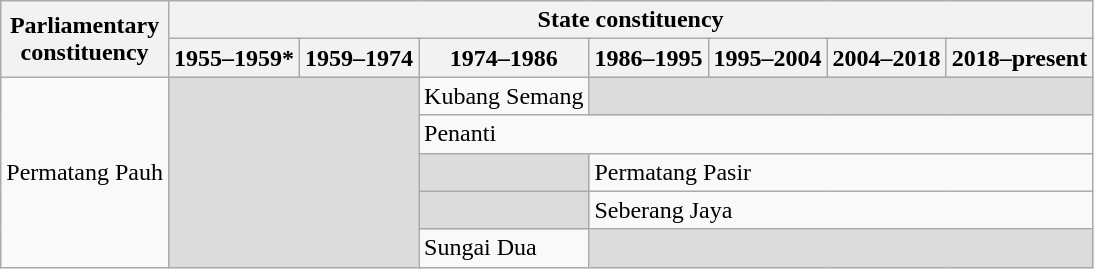<table class="wikitable">
<tr>
<th rowspan="2">Parliamentary<br>constituency</th>
<th colspan="7">State constituency</th>
</tr>
<tr>
<th>1955–1959*</th>
<th>1959–1974</th>
<th>1974–1986</th>
<th>1986–1995</th>
<th>1995–2004</th>
<th>2004–2018</th>
<th>2018–present</th>
</tr>
<tr>
<td rowspan="5">Permatang Pauh</td>
<td colspan="2" rowspan="5" bgcolor="dcdcdc"></td>
<td>Kubang Semang</td>
<td colspan="4" bgcolor="dcdcdc"></td>
</tr>
<tr>
<td colspan="5">Penanti</td>
</tr>
<tr>
<td bgcolor="dcdcdc"></td>
<td colspan="4">Permatang Pasir</td>
</tr>
<tr>
<td bgcolor="dcdcdc"></td>
<td colspan="4">Seberang Jaya</td>
</tr>
<tr>
<td>Sungai Dua</td>
<td colspan="4" bgcolor="dcdcdc"></td>
</tr>
</table>
